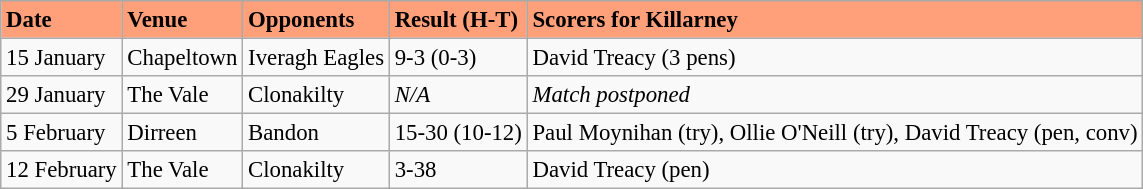<table class="wikitable" style=" float:left; margin:0.5em auto; font-size:95%">
<tr bgcolor="#FFA07A">
<td><strong>Date</strong></td>
<td><strong>Venue</strong></td>
<td><strong>Opponents</strong></td>
<td><strong>Result (H-T)</strong></td>
<td><strong>Scorers for Killarney</strong></td>
</tr>
<tr>
<td>15 January</td>
<td>Chapeltown</td>
<td>Iveragh Eagles</td>
<td>9-3 (0-3)</td>
<td>David Treacy (3 pens)</td>
</tr>
<tr>
<td>29 January</td>
<td>The Vale</td>
<td>Clonakilty</td>
<td><em>N/A</em></td>
<td><em>Match postponed</em></td>
</tr>
<tr>
<td>5 February</td>
<td>Dirreen</td>
<td>Bandon</td>
<td>15-30 (10-12)</td>
<td>Paul Moynihan (try), Ollie O'Neill (try), David Treacy (pen, conv)</td>
</tr>
<tr>
<td>12 February</td>
<td>The Vale</td>
<td>Clonakilty</td>
<td>3-38</td>
<td>David Treacy (pen)</td>
</tr>
</table>
